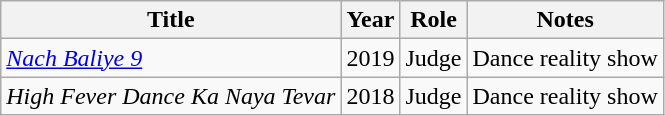<table class="wikitable">
<tr>
<th>Title</th>
<th>Year</th>
<th>Role</th>
<th>Notes</th>
</tr>
<tr>
<td><em><a href='#'>Nach Baliye 9</a></em></td>
<td>2019</td>
<td>Judge</td>
<td>Dance reality show</td>
</tr>
<tr>
<td><em>High Fever Dance Ka Naya Tevar</em></td>
<td>2018</td>
<td>Judge</td>
<td>Dance reality show</td>
</tr>
</table>
